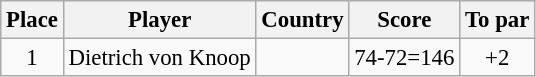<table class="wikitable" style="font-size:95%;">
<tr>
<th>Place</th>
<th>Player</th>
<th>Country</th>
<th>Score</th>
<th>To par</th>
</tr>
<tr>
<td align=center>1</td>
<td>Dietrich von Knoop</td>
<td></td>
<td>74-72=146</td>
<td align=center>+2</td>
</tr>
</table>
